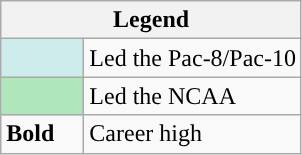<table class="wikitable">
<tr>
<th colspan="2">Legend</th>
</tr>
<tr>
<td style="background:#cfecec; width:3em;"></td>
<td>Led the Pac-8/Pac-10</td>
</tr>
<tr>
<td style="background:#afe6ba; width:3em;"></td>
<td>Led the NCAA</td>
</tr>
<tr>
<td><strong>Bold</strong></td>
<td>Career high</td>
</tr>
</table>
